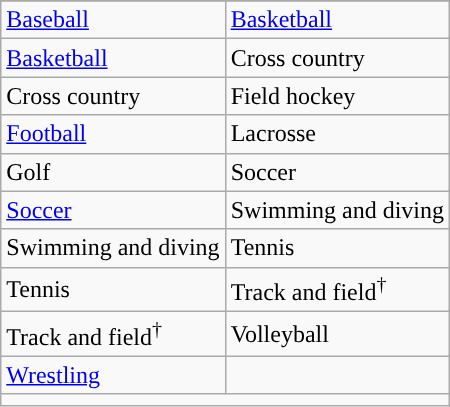<table class="wikitable">
<tr>
</tr>
<tr>
<td><a href='#'>Baseball</a></td>
<td><a href='#'>Basketball</a></td>
</tr>
<tr>
<td><a href='#'>Basketball</a></td>
<td>Cross country</td>
</tr>
<tr>
<td>Cross country</td>
<td>Field hockey</td>
</tr>
<tr>
<td><a href='#'>Football</a></td>
<td>Lacrosse</td>
</tr>
<tr>
<td>Golf</td>
<td>Soccer</td>
</tr>
<tr>
<td><a href='#'>Soccer</a></td>
<td>Swimming and diving</td>
</tr>
<tr>
<td>Swimming and diving</td>
<td>Tennis</td>
</tr>
<tr>
<td>Tennis</td>
<td>Track and field<sup>†</sup></td>
</tr>
<tr>
<td>Track and field<sup>†</sup></td>
<td>Volleyball</td>
</tr>
<tr>
<td><a href='#'>Wrestling</a></td>
<td></td>
</tr>
<tr>
<td colspan="2"></td>
</tr>
</table>
